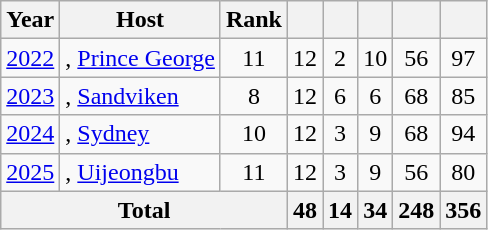<table class=wikitable>
<tr>
<th>Year</th>
<th>Host</th>
<th>Rank</th>
<th></th>
<th></th>
<th></th>
<th></th>
<th></th>
</tr>
<tr align=center>
<td><a href='#'>2022</a></td>
<td align=left>, <a href='#'>Prince George</a></td>
<td>11</td>
<td>12</td>
<td>2</td>
<td>10</td>
<td>56</td>
<td>97</td>
</tr>
<tr align=center>
<td><a href='#'>2023</a></td>
<td align=left>, <a href='#'>Sandviken</a></td>
<td>8</td>
<td>12</td>
<td>6</td>
<td>6</td>
<td>68</td>
<td>85</td>
</tr>
<tr align=center>
<td><a href='#'>2024</a></td>
<td align=left>, <a href='#'>Sydney</a></td>
<td>10</td>
<td>12</td>
<td>3</td>
<td>9</td>
<td>68</td>
<td>94</td>
</tr>
<tr align=center>
<td><a href='#'>2025</a></td>
<td align=left>, <a href='#'>Uijeongbu</a></td>
<td>11</td>
<td>12</td>
<td>3</td>
<td>9</td>
<td>56</td>
<td>80</td>
</tr>
<tr align=center>
<th colspan=3>Total</th>
<th>48</th>
<th>14</th>
<th>34</th>
<th>248</th>
<th>356</th>
</tr>
</table>
